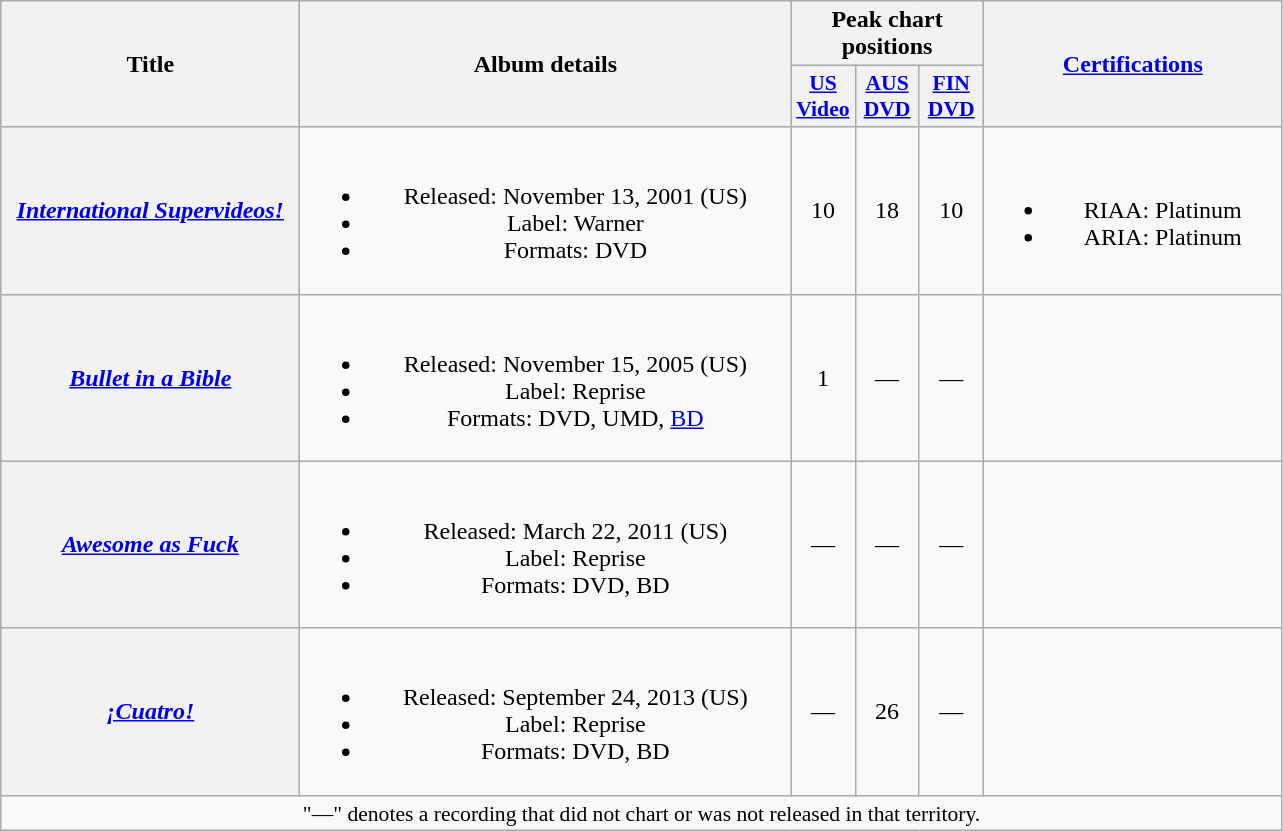<table class="wikitable plainrowheaders" style="text-align:center;">
<tr>
<th scope="col" rowspan="2" style="width:12em;">Title</th>
<th scope="col" rowspan="2" style="width:20em;">Album details</th>
<th scope="col" colspan="3">Peak chart positions</th>
<th scope="col" rowspan="2" style="width:12em;"><a href='#'>Certifications</a></th>
</tr>
<tr>
<th scope="col" style="width:2.5em;font-size:90%;"><a href='#'>US<br>Video</a><br></th>
<th scope="col" style="width:2.5em;font-size:90%;"><a href='#'>AUS<br>DVD</a><br></th>
<th scope="col" style="width:2.5em;font-size:90%;"><a href='#'>FIN<br>DVD</a><br></th>
</tr>
<tr>
<th scope="row"><em><a href='#'>International Supervideos!</a></em></th>
<td><br><ul><li>Released: November 13, 2001 <span>(US)</span></li><li>Label: Warner</li><li>Formats: DVD</li></ul></td>
<td>10</td>
<td>18</td>
<td>10</td>
<td><br><ul><li>RIAA: Platinum</li><li>ARIA: Platinum</li></ul></td>
</tr>
<tr>
<th scope="row"><em><a href='#'>Bullet in a Bible</a></em></th>
<td><br><ul><li>Released: November 15, 2005 <span>(US)</span></li><li>Label: Reprise</li><li>Formats: DVD, UMD, <a href='#'>BD</a></li></ul></td>
<td>1</td>
<td>—</td>
<td>—</td>
<td></td>
</tr>
<tr>
<th scope="row"><em><a href='#'>Awesome as Fuck</a></em></th>
<td><br><ul><li>Released: March 22, 2011 <span>(US)</span></li><li>Label: Reprise</li><li>Formats: DVD, BD</li></ul></td>
<td>—</td>
<td>—</td>
<td>—</td>
<td></td>
</tr>
<tr>
<th scope="row"><em><a href='#'>¡Cuatro!</a></em></th>
<td><br><ul><li>Released: September 24, 2013 <span>(US)</span></li><li>Label: Reprise</li><li>Formats: DVD, BD</li></ul></td>
<td>—</td>
<td>26</td>
<td>—</td>
<td></td>
</tr>
<tr>
<td colspan="6" style="font-size:90%">"—" denotes a recording that did not chart or was not released in that territory.</td>
</tr>
</table>
